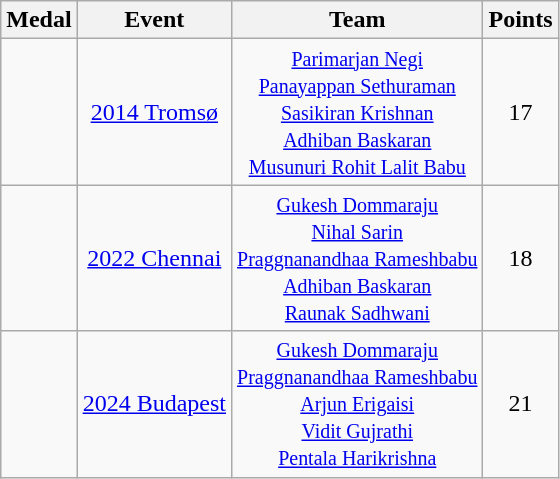<table class="wikitable sortable" style="text-align:center">
<tr>
<th>Medal</th>
<th>Event</th>
<th>Team</th>
<th>Points</th>
</tr>
<tr>
<td></td>
<td><a href='#'>2014 Tromsø</a></td>
<td><small><a href='#'>Parimarjan Negi</a><br><a href='#'>Panayappan Sethuraman</a><br><a href='#'>Sasikiran Krishnan</a><br><a href='#'>Adhiban Baskaran</a><br><a href='#'>Musunuri Rohit Lalit Babu</a></small></td>
<td>17</td>
</tr>
<tr>
<td></td>
<td><a href='#'>2022 Chennai</a></td>
<td><small><a href='#'>Gukesh Dommaraju</a><br><a href='#'>Nihal Sarin</a><br><a href='#'>Praggnanandhaa Rameshbabu</a><br><a href='#'>Adhiban Baskaran</a><br><a href='#'>Raunak Sadhwani</a></small></td>
<td>18</td>
</tr>
<tr>
<td></td>
<td><a href='#'>2024 Budapest</a></td>
<td><small><a href='#'>Gukesh Dommaraju</a><br><a href='#'>Praggnanandhaa Rameshbabu</a><br><a href='#'>Arjun Erigaisi</a><br><a href='#'>Vidit Gujrathi</a><br><a href='#'>Pentala Harikrishna</a></small></td>
<td>21</td>
</tr>
</table>
